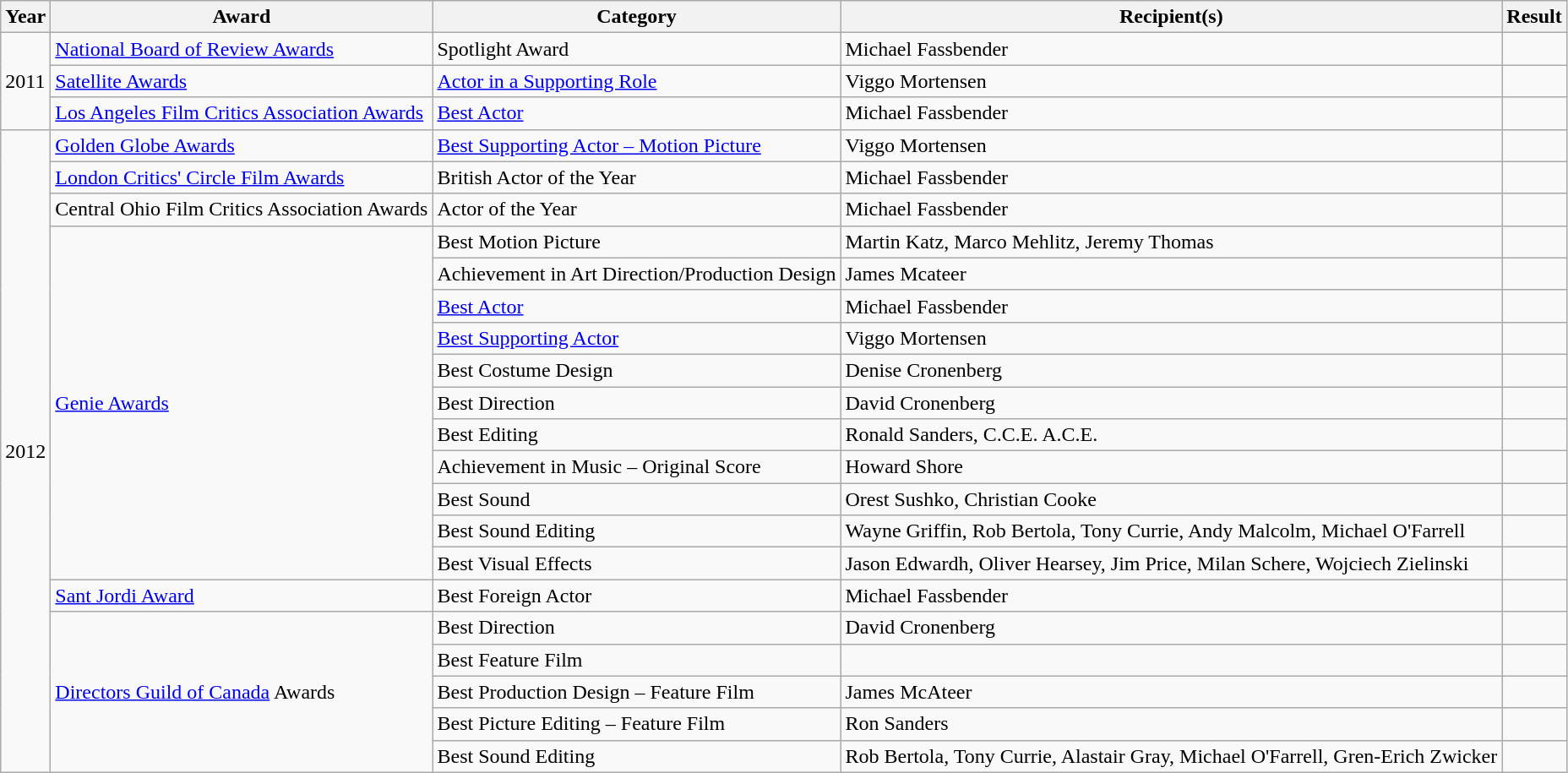<table class="wikitable">
<tr>
<th>Year</th>
<th>Award</th>
<th>Category</th>
<th>Recipient(s)</th>
<th>Result</th>
</tr>
<tr>
<td rowspan="3">2011</td>
<td><a href='#'>National Board of Review Awards</a></td>
<td>Spotlight Award</td>
<td>Michael Fassbender </td>
<td></td>
</tr>
<tr>
<td><a href='#'>Satellite Awards</a></td>
<td><a href='#'>Actor in a Supporting Role</a></td>
<td>Viggo Mortensen</td>
<td></td>
</tr>
<tr>
<td><a href='#'>Los Angeles Film Critics Association Awards</a></td>
<td><a href='#'>Best Actor</a></td>
<td>Michael Fassbender </td>
<td></td>
</tr>
<tr>
<td rowspan="20">2012</td>
<td><a href='#'>Golden Globe Awards</a></td>
<td><a href='#'>Best Supporting Actor – Motion Picture</a></td>
<td>Viggo Mortensen</td>
<td></td>
</tr>
<tr>
<td><a href='#'>London Critics' Circle Film Awards</a></td>
<td>British Actor of the Year</td>
<td>Michael Fassbender </td>
<td></td>
</tr>
<tr>
<td>Central Ohio Film Critics Association Awards</td>
<td>Actor of the Year</td>
<td>Michael Fassbender </td>
<td></td>
</tr>
<tr>
<td rowspan="11"><a href='#'>Genie Awards</a></td>
<td>Best Motion Picture</td>
<td>Martin Katz, Marco Mehlitz, Jeremy Thomas</td>
<td></td>
</tr>
<tr>
<td>Achievement in Art Direction/Production Design</td>
<td>James Mcateer</td>
<td></td>
</tr>
<tr>
<td><a href='#'>Best Actor</a></td>
<td>Michael Fassbender</td>
<td></td>
</tr>
<tr>
<td><a href='#'>Best Supporting Actor</a></td>
<td>Viggo Mortensen</td>
<td></td>
</tr>
<tr>
<td>Best Costume Design</td>
<td>Denise Cronenberg</td>
<td></td>
</tr>
<tr>
<td>Best Direction</td>
<td>David Cronenberg</td>
<td></td>
</tr>
<tr>
<td>Best Editing</td>
<td>Ronald Sanders, C.C.E. A.C.E.</td>
<td></td>
</tr>
<tr>
<td>Achievement in Music – Original Score</td>
<td>Howard Shore</td>
<td></td>
</tr>
<tr>
<td>Best Sound</td>
<td>Orest Sushko, Christian Cooke</td>
<td></td>
</tr>
<tr>
<td>Best Sound Editing</td>
<td>Wayne Griffin, Rob Bertola, Tony Currie, Andy Malcolm, Michael O'Farrell</td>
<td></td>
</tr>
<tr>
<td>Best Visual Effects</td>
<td>Jason Edwardh, Oliver Hearsey, Jim Price, Milan Schere, Wojciech Zielinski</td>
<td></td>
</tr>
<tr>
<td><a href='#'>Sant Jordi Award</a></td>
<td>Best Foreign Actor</td>
<td>Michael Fassbender </td>
<td></td>
</tr>
<tr>
<td rowspan="5"><a href='#'>Directors Guild of Canada</a> Awards</td>
<td>Best Direction</td>
<td>David Cronenberg</td>
<td></td>
</tr>
<tr>
<td>Best Feature Film</td>
<td></td>
<td></td>
</tr>
<tr>
<td>Best Production Design – Feature Film</td>
<td>James McAteer</td>
<td></td>
</tr>
<tr>
<td>Best Picture Editing – Feature Film</td>
<td>Ron Sanders</td>
<td></td>
</tr>
<tr>
<td>Best Sound Editing</td>
<td>Rob Bertola, Tony Currie, Alastair Gray, Michael O'Farrell, Gren-Erich Zwicker</td>
<td></td>
</tr>
</table>
